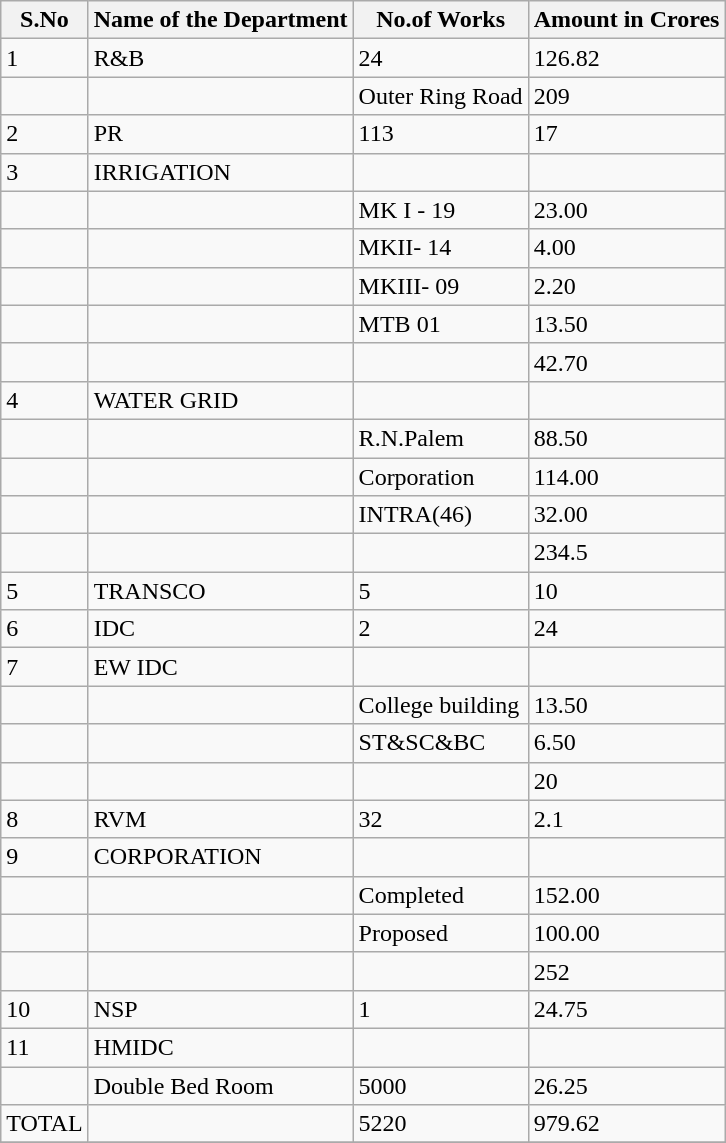<table class="wikitable">
<tr>
<th>S.No</th>
<th>Name of the Department</th>
<th>No.of Works</th>
<th>Amount in Crores</th>
</tr>
<tr>
<td>1</td>
<td>R&B</td>
<td>24</td>
<td>126.82</td>
</tr>
<tr>
<td></td>
<td></td>
<td>Outer Ring Road</td>
<td>209</td>
</tr>
<tr>
<td>2</td>
<td>PR</td>
<td>113</td>
<td>17</td>
</tr>
<tr>
<td>3</td>
<td>IRRIGATION</td>
<td></td>
<td></td>
</tr>
<tr>
<td></td>
<td></td>
<td>MK I - 19</td>
<td>23.00</td>
</tr>
<tr>
<td></td>
<td></td>
<td>MKII- 14</td>
<td>4.00</td>
</tr>
<tr>
<td></td>
<td></td>
<td>MKIII- 09</td>
<td>2.20</td>
</tr>
<tr>
<td></td>
<td></td>
<td>MTB 01</td>
<td>13.50</td>
</tr>
<tr>
<td></td>
<td></td>
<td></td>
<td>42.70</td>
</tr>
<tr>
<td>4</td>
<td>WATER GRID</td>
<td></td>
<td></td>
</tr>
<tr>
<td></td>
<td></td>
<td>R.N.Palem</td>
<td>88.50</td>
</tr>
<tr>
<td></td>
<td></td>
<td>Corporation</td>
<td>114.00</td>
</tr>
<tr>
<td></td>
<td></td>
<td>INTRA(46)</td>
<td>32.00</td>
</tr>
<tr>
<td></td>
<td></td>
<td></td>
<td>234.5</td>
</tr>
<tr>
<td>5</td>
<td>TRANSCO</td>
<td>5</td>
<td>10</td>
</tr>
<tr>
<td>6</td>
<td>IDC</td>
<td>2</td>
<td>24</td>
</tr>
<tr>
<td>7</td>
<td>EW IDC</td>
<td></td>
<td></td>
</tr>
<tr>
<td></td>
<td></td>
<td>College building</td>
<td>13.50</td>
</tr>
<tr>
<td></td>
<td></td>
<td>ST&SC&BC</td>
<td>6.50</td>
</tr>
<tr>
<td></td>
<td></td>
<td></td>
<td>20</td>
</tr>
<tr>
<td>8</td>
<td>RVM</td>
<td>32</td>
<td>2.1</td>
</tr>
<tr>
<td>9</td>
<td>CORPORATION</td>
<td></td>
<td></td>
</tr>
<tr>
<td></td>
<td></td>
<td>Completed</td>
<td>152.00</td>
</tr>
<tr>
<td></td>
<td></td>
<td>Proposed</td>
<td>100.00</td>
</tr>
<tr>
<td></td>
<td></td>
<td></td>
<td>252</td>
</tr>
<tr>
<td>10</td>
<td>NSP</td>
<td>1</td>
<td>24.75</td>
</tr>
<tr>
<td>11</td>
<td>HMIDC</td>
<td></td>
<td></td>
</tr>
<tr>
<td></td>
<td>Double Bed Room</td>
<td>5000</td>
<td>26.25</td>
</tr>
<tr>
<td>TOTAL</td>
<td></td>
<td>5220</td>
<td>979.62</td>
</tr>
<tr>
</tr>
</table>
